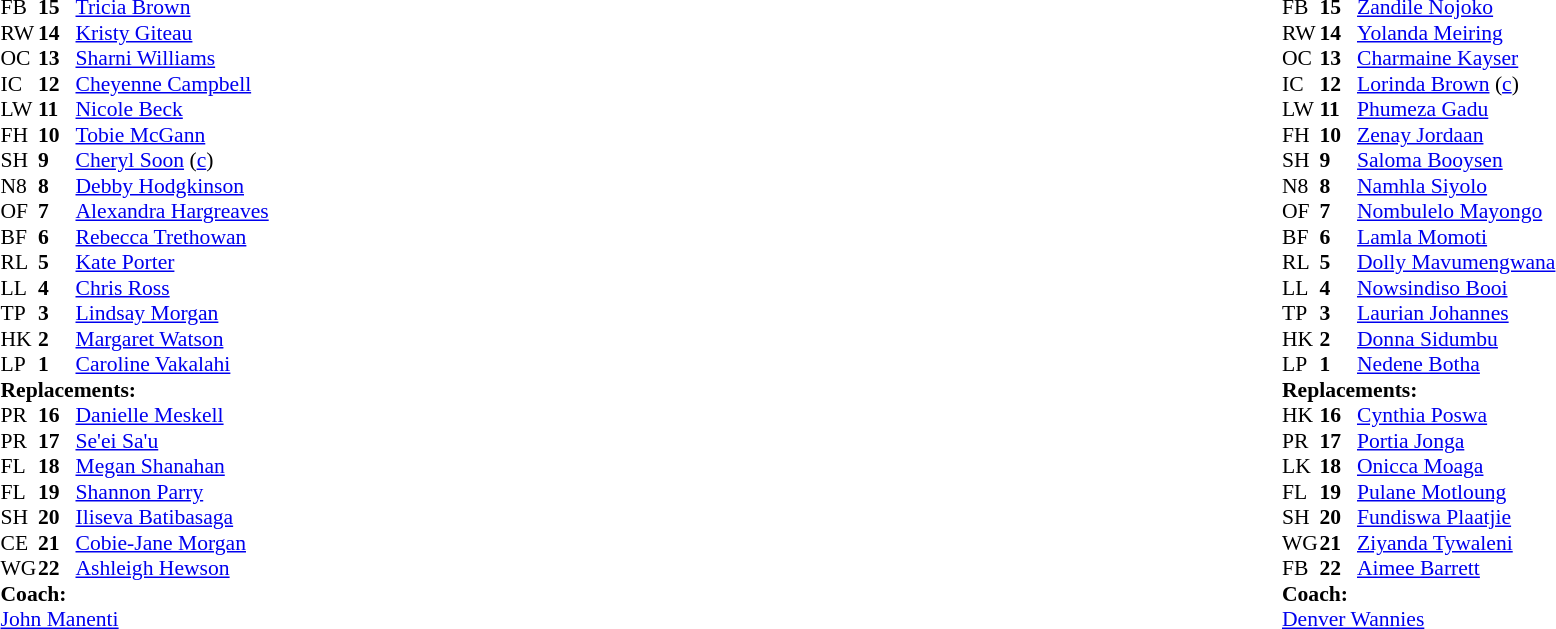<table style="width:100%">
<tr>
<td style="vertical-align:top; width:50%"><br><table style="font-size: 90%" cellspacing="0" cellpadding="0">
<tr>
<th width="25"></th>
<th width="25"></th>
</tr>
<tr>
<td>FB</td>
<td><strong>15</strong></td>
<td><a href='#'>Tricia Brown</a></td>
<td></td>
<td></td>
</tr>
<tr>
<td>RW</td>
<td><strong>14</strong></td>
<td><a href='#'>Kristy Giteau</a></td>
</tr>
<tr>
<td>OC</td>
<td><strong>13</strong></td>
<td><a href='#'>Sharni Williams</a></td>
</tr>
<tr>
<td>IC</td>
<td><strong>12</strong></td>
<td><a href='#'>Cheyenne Campbell</a></td>
<td></td>
<td></td>
</tr>
<tr>
<td>LW</td>
<td><strong>11</strong></td>
<td><a href='#'>Nicole Beck</a></td>
</tr>
<tr>
<td>FH</td>
<td><strong>10</strong></td>
<td><a href='#'>Tobie McGann</a></td>
</tr>
<tr>
<td>SH</td>
<td><strong>9</strong></td>
<td><a href='#'>Cheryl Soon</a> (<a href='#'>c</a>)</td>
<td></td>
<td></td>
</tr>
<tr>
<td>N8</td>
<td><strong>8</strong></td>
<td><a href='#'>Debby Hodgkinson</a></td>
<td></td>
<td></td>
</tr>
<tr>
<td>OF</td>
<td><strong>7</strong></td>
<td><a href='#'>Alexandra Hargreaves</a></td>
<td></td>
<td></td>
</tr>
<tr>
<td>BF</td>
<td><strong>6</strong></td>
<td><a href='#'>Rebecca Trethowan</a></td>
</tr>
<tr>
<td>RL</td>
<td><strong>5</strong></td>
<td><a href='#'>Kate Porter</a></td>
</tr>
<tr>
<td>LL</td>
<td><strong>4</strong></td>
<td><a href='#'>Chris Ross</a></td>
</tr>
<tr>
<td>TP</td>
<td><strong>3</strong></td>
<td><a href='#'>Lindsay Morgan</a></td>
<td></td>
<td></td>
</tr>
<tr>
<td>HK</td>
<td><strong>2</strong></td>
<td><a href='#'>Margaret Watson</a></td>
</tr>
<tr>
<td>LP</td>
<td><strong>1</strong></td>
<td><a href='#'>Caroline Vakalahi</a></td>
<td></td>
<td></td>
</tr>
<tr>
<td colspan=4><strong>Replacements:</strong></td>
</tr>
<tr>
<td>PR</td>
<td><strong>16</strong></td>
<td><a href='#'>Danielle Meskell</a></td>
<td></td>
<td></td>
</tr>
<tr>
<td>PR</td>
<td><strong>17</strong></td>
<td><a href='#'>Se'ei Sa'u</a></td>
<td></td>
<td></td>
</tr>
<tr>
<td>FL</td>
<td><strong>18</strong></td>
<td><a href='#'>Megan Shanahan</a></td>
<td></td>
<td></td>
</tr>
<tr>
<td>FL</td>
<td><strong>19</strong></td>
<td><a href='#'>Shannon Parry</a></td>
<td></td>
<td></td>
</tr>
<tr>
<td>SH</td>
<td><strong>20</strong></td>
<td><a href='#'>Iliseva Batibasaga</a></td>
<td></td>
<td></td>
</tr>
<tr>
<td>CE</td>
<td><strong>21</strong></td>
<td><a href='#'>Cobie-Jane Morgan</a></td>
<td></td>
<td></td>
</tr>
<tr>
<td>WG</td>
<td><strong>22</strong></td>
<td><a href='#'>Ashleigh Hewson</a></td>
<td></td>
<td></td>
</tr>
<tr>
<td colspan="4"><strong>Coach:</strong></td>
</tr>
<tr>
<td colspan="4"> <a href='#'>John Manenti</a></td>
</tr>
</table>
</td>
<td style="vertical-align:top"></td>
<td style="vertical-align:top; width:50%"><br><table style="font-size: 90%" cellspacing="0" cellpadding="0" align="center">
<tr>
<th width="25"></th>
<th width="25"></th>
</tr>
<tr>
<td>FB</td>
<td><strong>15</strong></td>
<td><a href='#'>Zandile Nojoko</a></td>
<td></td>
<td></td>
</tr>
<tr>
<td>RW</td>
<td><strong>14</strong></td>
<td><a href='#'>Yolanda Meiring</a></td>
<td></td>
<td></td>
</tr>
<tr>
<td>OC</td>
<td><strong>13</strong></td>
<td><a href='#'>Charmaine Kayser</a></td>
</tr>
<tr>
<td>IC</td>
<td><strong>12</strong></td>
<td><a href='#'>Lorinda Brown</a> (<a href='#'>c</a>)</td>
</tr>
<tr>
<td>LW</td>
<td><strong>11</strong></td>
<td><a href='#'>Phumeza Gadu</a></td>
<td></td>
</tr>
<tr>
<td>FH</td>
<td><strong>10</strong></td>
<td><a href='#'>Zenay Jordaan</a></td>
</tr>
<tr>
<td>SH</td>
<td><strong>9</strong></td>
<td><a href='#'>Saloma Booysen</a></td>
<td></td>
<td></td>
</tr>
<tr>
<td>N8</td>
<td><strong>8</strong></td>
<td><a href='#'>Namhla Siyolo</a></td>
<td></td>
</tr>
<tr>
<td>OF</td>
<td><strong>7</strong></td>
<td><a href='#'>Nombulelo Mayongo</a></td>
<td></td>
<td></td>
</tr>
<tr>
<td>BF</td>
<td><strong>6</strong></td>
<td><a href='#'>Lamla Momoti</a></td>
</tr>
<tr>
<td>RL</td>
<td><strong>5</strong></td>
<td><a href='#'>Dolly Mavumengwana</a></td>
</tr>
<tr>
<td>LL</td>
<td><strong>4</strong></td>
<td><a href='#'>Nowsindiso Booi</a></td>
<td></td>
<td></td>
</tr>
<tr>
<td>TP</td>
<td><strong>3</strong></td>
<td><a href='#'>Laurian Johannes</a></td>
<td></td>
<td></td>
</tr>
<tr>
<td>HK</td>
<td><strong>2</strong></td>
<td><a href='#'>Donna Sidumbu</a></td>
<td></td>
<td></td>
</tr>
<tr>
<td>LP</td>
<td><strong>1</strong></td>
<td><a href='#'>Nedene Botha</a></td>
</tr>
<tr>
<td colspan=4><strong>Replacements:</strong></td>
</tr>
<tr>
<td>HK</td>
<td><strong>16</strong></td>
<td><a href='#'>Cynthia Poswa</a></td>
<td></td>
<td></td>
</tr>
<tr>
<td>PR</td>
<td><strong>17</strong></td>
<td><a href='#'>Portia Jonga</a></td>
<td></td>
<td></td>
</tr>
<tr>
<td>LK</td>
<td><strong>18</strong></td>
<td><a href='#'>Onicca Moaga</a></td>
<td></td>
<td></td>
</tr>
<tr>
<td>FL</td>
<td><strong>19</strong></td>
<td><a href='#'>Pulane Motloung</a></td>
<td></td>
<td></td>
</tr>
<tr>
<td>SH</td>
<td><strong>20</strong></td>
<td><a href='#'>Fundiswa Plaatjie</a></td>
<td></td>
<td></td>
</tr>
<tr>
<td>WG</td>
<td><strong>21</strong></td>
<td><a href='#'>Ziyanda Tywaleni</a></td>
<td></td>
<td></td>
</tr>
<tr>
<td>FB</td>
<td><strong>22</strong></td>
<td><a href='#'>Aimee Barrett</a></td>
<td></td>
<td></td>
</tr>
<tr>
<td colspan="4"><strong>Coach:</strong></td>
</tr>
<tr>
<td colspan="4"> <a href='#'>Denver Wannies</a></td>
</tr>
<tr>
</tr>
</table>
</td>
</tr>
</table>
